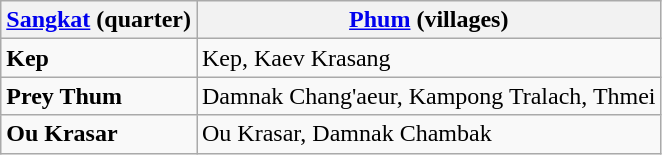<table class="wikitable">
<tr>
<th><a href='#'>Sangkat</a> (quarter)</th>
<th><a href='#'>Phum</a> (villages)</th>
</tr>
<tr>
<td><strong>Kep</strong></td>
<td>Kep, Kaev Krasang</td>
</tr>
<tr>
<td><strong>Prey Thum</strong></td>
<td>Damnak Chang'aeur, Kampong Tralach, Thmei</td>
</tr>
<tr>
<td><strong>Ou Krasar</strong></td>
<td>Ou Krasar, Damnak Chambak</td>
</tr>
</table>
